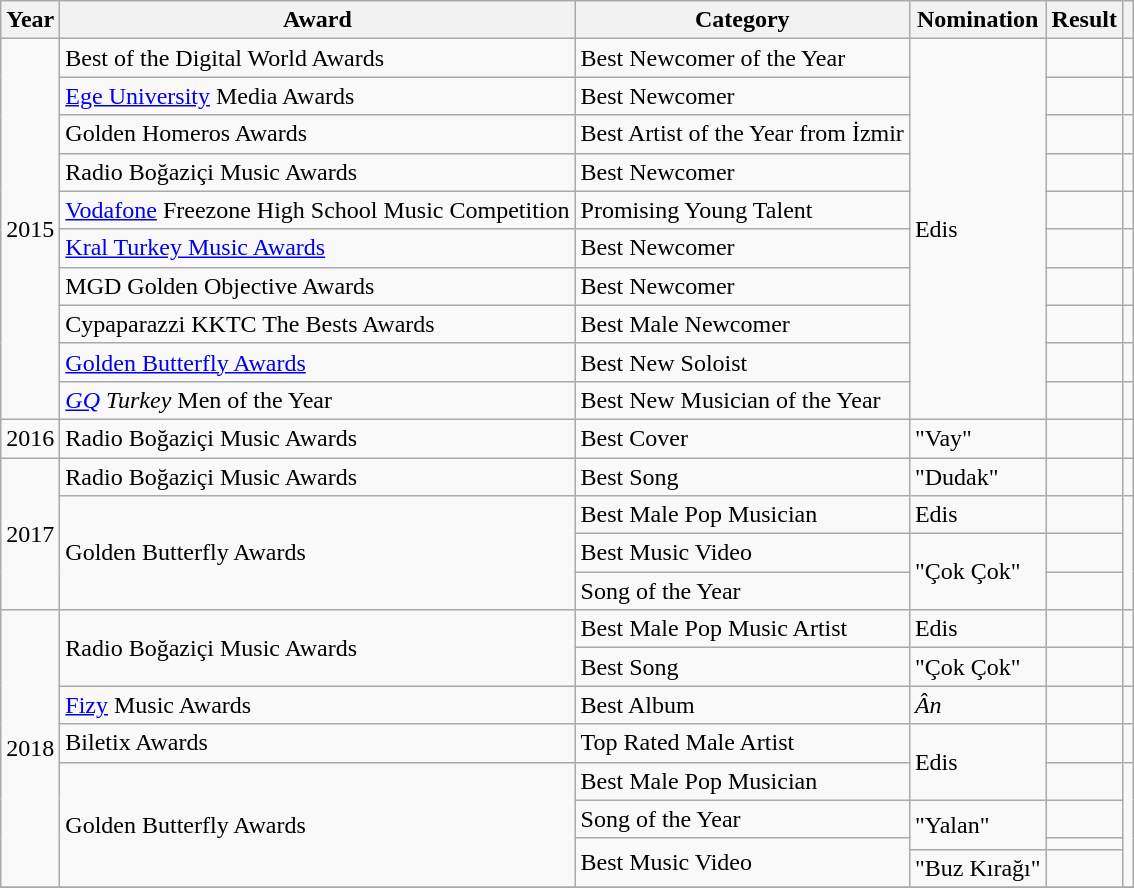<table class="wikitable sortable">
<tr>
<th>Year</th>
<th>Award</th>
<th>Category</th>
<th>Nomination</th>
<th>Result</th>
<th class="unsortable"></th>
</tr>
<tr>
<td rowspan="10" style="text-align:center;">2015</td>
<td>Best of the Digital World Awards</td>
<td>Best Newcomer of the Year</td>
<td rowspan="10">Edis</td>
<td></td>
<td style="text-align:center;"></td>
</tr>
<tr>
<td><a href='#'>Ege University</a> Media Awards</td>
<td>Best Newcomer</td>
<td></td>
<td style="text-align:center;"></td>
</tr>
<tr>
<td>Golden Homeros Awards</td>
<td>Best Artist of the Year from İzmir</td>
<td></td>
<td style="text-align:center;"></td>
</tr>
<tr>
<td>Radio Boğaziçi Music Awards</td>
<td>Best Newcomer</td>
<td></td>
<td style="text-align:center;"></td>
</tr>
<tr>
<td><a href='#'>Vodafone</a> Freezone High School Music Competition</td>
<td>Promising Young Talent</td>
<td></td>
<td style="text-align:center;"></td>
</tr>
<tr>
<td><a href='#'>Kral Turkey Music Awards</a></td>
<td>Best Newcomer</td>
<td></td>
<td style="text-align:center;"></td>
</tr>
<tr>
<td>MGD Golden Objective Awards</td>
<td>Best Newcomer</td>
<td></td>
<td style="text-align:center;"></td>
</tr>
<tr>
<td>Cypaparazzi KKTC The Bests Awards</td>
<td>Best Male Newcomer</td>
<td></td>
<td style="text-align:center;"></td>
</tr>
<tr>
<td><a href='#'>Golden Butterfly Awards</a></td>
<td>Best New Soloist</td>
<td></td>
<td style="text-align:center;"></td>
</tr>
<tr>
<td><em><a href='#'>GQ</a> Turkey</em> Men of the Year</td>
<td>Best New Musician of the Year</td>
<td></td>
<td style="text-align:center;"></td>
</tr>
<tr>
<td style="text-align:center;">2016</td>
<td>Radio Boğaziçi Music Awards</td>
<td>Best Cover</td>
<td>"Vay"</td>
<td></td>
<td style="text-align:center;"></td>
</tr>
<tr>
<td rowspan="4" style="text-align:center;">2017</td>
<td>Radio Boğaziçi Music Awards</td>
<td>Best Song</td>
<td>"Dudak"</td>
<td></td>
<td style="text-align:center;"></td>
</tr>
<tr>
<td rowspan="3">Golden Butterfly Awards</td>
<td>Best Male Pop Musician</td>
<td>Edis</td>
<td></td>
<td rowspan="3" style="text-align:center;"></td>
</tr>
<tr>
<td>Best Music Video</td>
<td rowspan="2">"Çok Çok"</td>
<td></td>
</tr>
<tr>
<td>Song of the Year</td>
<td></td>
</tr>
<tr>
<td rowspan="8" style="text-align:center;">2018</td>
<td rowspan="2">Radio Boğaziçi Music Awards</td>
<td>Best Male Pop Music Artist</td>
<td>Edis</td>
<td></td>
<td style="text-align:center;"></td>
</tr>
<tr>
<td>Best Song</td>
<td>"Çok Çok"</td>
<td></td>
<td style="text-align:center;"></td>
</tr>
<tr>
<td><a href='#'>Fizy</a> Music Awards</td>
<td>Best Album</td>
<td><em>Ân</em></td>
<td></td>
<td style="text-align:center;"></td>
</tr>
<tr>
<td>Biletix Awards</td>
<td>Top Rated Male Artist</td>
<td rowspan="2">Edis</td>
<td></td>
<td style="text-align:center;"></td>
</tr>
<tr>
<td rowspan="4">Golden Butterfly Awards</td>
<td>Best Male Pop Musician</td>
<td></td>
<td rowspan="4" style="text-align:center;"><br></td>
</tr>
<tr>
<td>Song of the Year</td>
<td rowspan="2">"Yalan"</td>
<td></td>
</tr>
<tr>
<td rowspan="2">Best Music Video</td>
<td></td>
</tr>
<tr>
<td>"Buz Kırağı"</td>
<td></td>
</tr>
<tr>
</tr>
</table>
